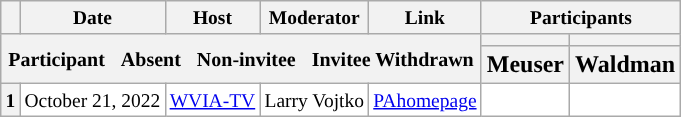<table class="wikitable" style="text-align:center;">
<tr style="font-size:small;">
<th scope="col"></th>
<th scope="col">Date</th>
<th scope="col">Host</th>
<th scope="col">Moderator</th>
<th scope="col">Link</th>
<th scope="col" colspan="5">Participants</th>
</tr>
<tr>
<th colspan="5" rowspan="2"> <small>Participant  </small> <small>Absent  </small> <small>Non-invitee  </small> <small>Invitee Withdrawn</small></th>
<th scope="col" style="background:"></th>
<th scope="col" style="background:"></th>
</tr>
<tr>
<th scope="col">Meuser</th>
<th scope="col">Waldman</th>
</tr>
<tr style="background:#fff; font-size:small;">
<th scope="row">1</th>
<td style="white-space:nowrap;">October 21, 2022</td>
<td style="white-space:nowrap;"><a href='#'>WVIA-TV</a></td>
<td style="white-space:nowrap;">Larry Vojtko</td>
<td style="white-space:nowrap;"><a href='#'>PAhomepage</a></td>
<td></td>
<td></td>
</tr>
</table>
